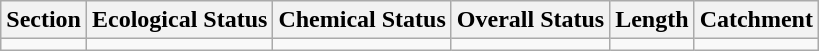<table class="wikitable">
<tr>
<th>Section</th>
<th>Ecological Status</th>
<th>Chemical Status</th>
<th>Overall Status</th>
<th>Length</th>
<th>Catchment</th>
</tr>
<tr>
<td></td>
<td></td>
<td></td>
<td></td>
<td></td>
<td></td>
</tr>
</table>
